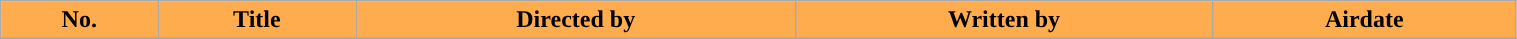<table class="wikitable plainrowheaders" style="width:80%;">
<tr>
<th style="background:#ffac4f;">No.</th>
<th style="background:#ffac4f;">Title</th>
<th style="background:#ffac4f;">Directed by</th>
<th style="background:#ffac4f;">Written by</th>
<th style="background:#ffac4f;">Airdate</th>
</tr>
<tr>
</tr>
</table>
